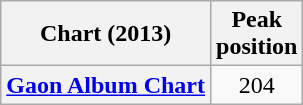<table class="wikitable plainrowheaders sortable" style="text-align:center;" border="1">
<tr>
<th scope="col">Chart (2013)</th>
<th scope="col">Peak<br>position</th>
</tr>
<tr>
<th scope="row"><a href='#'>Gaon Album Chart</a></th>
<td>204</td>
</tr>
</table>
